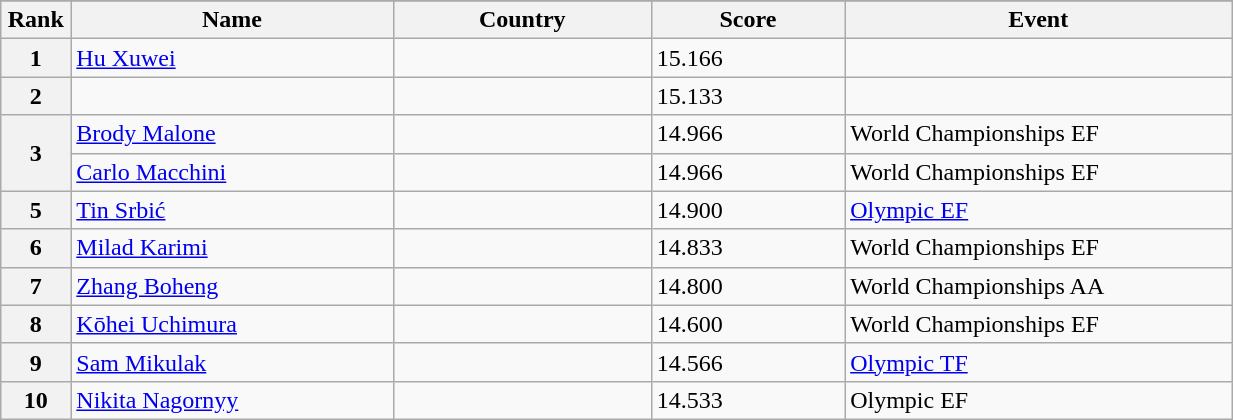<table class="wikitable sortable" style="width:65%;">
<tr>
</tr>
<tr>
<th style="text-align:center; width:5%;">Rank</th>
<th style="text-align:center; width:25%;">Name</th>
<th style="text-align:center; width:20%;">Country</th>
<th style="text-align:center; width:15%;">Score</th>
<th style="text-align:center; width:30%;">Event</th>
</tr>
<tr>
<th>1</th>
<td><a href='#'>Hu Xuwei</a></td>
<td></td>
<td>15.166</td>
<td></td>
</tr>
<tr>
<th>2</th>
<td></td>
<td></td>
<td>15.133</td>
<td></td>
</tr>
<tr>
<th rowspan="2">3</th>
<td><a href='#'>Brody Malone</a></td>
<td></td>
<td>14.966</td>
<td>World Championships EF</td>
</tr>
<tr>
<td><a href='#'>Carlo Macchini</a></td>
<td></td>
<td>14.966</td>
<td>World Championships EF</td>
</tr>
<tr>
<th>5</th>
<td><a href='#'>Tin Srbić</a></td>
<td></td>
<td>14.900</td>
<td><a href='#'>Olympic EF</a></td>
</tr>
<tr>
<th>6</th>
<td><a href='#'>Milad Karimi</a></td>
<td></td>
<td>14.833</td>
<td>World Championships EF</td>
</tr>
<tr>
<th>7</th>
<td><a href='#'>Zhang Boheng</a></td>
<td></td>
<td>14.800</td>
<td>World Championships AA</td>
</tr>
<tr>
<th>8</th>
<td><a href='#'>Kōhei Uchimura</a></td>
<td></td>
<td>14.600</td>
<td>World Championships EF</td>
</tr>
<tr>
<th>9</th>
<td><a href='#'>Sam Mikulak</a></td>
<td></td>
<td>14.566</td>
<td><a href='#'>Olympic TF</a></td>
</tr>
<tr>
<th>10</th>
<td><a href='#'>Nikita Nagornyy</a></td>
<td></td>
<td>14.533</td>
<td>Olympic EF</td>
</tr>
</table>
